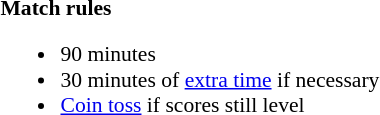<table width=100% style="font-size: 90%">
<tr>
<td width=50% valign=top><br><strong>Match rules</strong><ul><li>90 minutes</li><li>30 minutes of <a href='#'>extra time</a> if necessary</li><li><a href='#'>Coin toss</a> if scores still level</li></ul></td>
</tr>
</table>
